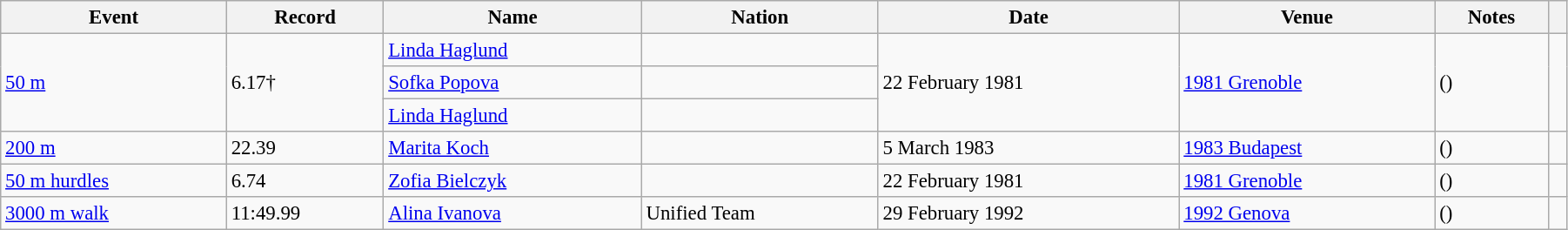<table class="wikitable" style="font-size:95%; width: 95%;">
<tr>
<th>Event</th>
<th>Record</th>
<th>Name</th>
<th>Nation</th>
<th>Date</th>
<th>Venue</th>
<th>Notes</th>
<th></th>
</tr>
<tr>
<td rowspan=3><a href='#'>50 m</a></td>
<td rowspan=3>6.17†</td>
<td><a href='#'>Linda Haglund</a></td>
<td></td>
<td rowspan=3>22 February 1981</td>
<td rowspan=3><a href='#'>1981 Grenoble</a></td>
<td rowspan=3>()</td>
<td rowspan=3></td>
</tr>
<tr>
<td><a href='#'>Sofka Popova</a></td>
<td></td>
</tr>
<tr>
<td><a href='#'>Linda Haglund</a></td>
<td></td>
</tr>
<tr>
<td><a href='#'>200 m</a></td>
<td>22.39</td>
<td><a href='#'>Marita Koch</a></td>
<td></td>
<td>5 March 1983</td>
<td><a href='#'>1983 Budapest</a></td>
<td>()</td>
<td></td>
</tr>
<tr>
<td><a href='#'>50 m hurdles</a></td>
<td>6.74</td>
<td><a href='#'>Zofia Bielczyk</a></td>
<td></td>
<td>22 February 1981</td>
<td><a href='#'>1981 Grenoble</a></td>
<td>()</td>
<td></td>
</tr>
<tr>
<td><a href='#'>3000 m walk</a></td>
<td>11:49.99</td>
<td><a href='#'>Alina Ivanova</a></td>
<td>Unified Team</td>
<td>29 February 1992</td>
<td><a href='#'>1992 Genova</a></td>
<td>()</td>
<td></td>
</tr>
</table>
